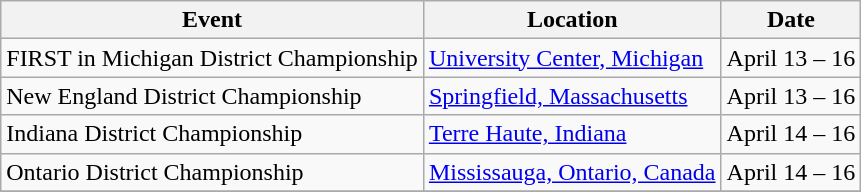<table class="wikitable">
<tr>
<th>Event</th>
<th>Location</th>
<th>Date</th>
</tr>
<tr>
<td>FIRST in Michigan District Championship</td>
<td><a href='#'>University Center, Michigan</a></td>
<td>April 13 – 16</td>
</tr>
<tr>
<td>New England District Championship</td>
<td><a href='#'>Springfield, Massachusetts</a></td>
<td>April 13 – 16</td>
</tr>
<tr>
<td>Indiana District Championship</td>
<td><a href='#'>Terre Haute, Indiana</a></td>
<td>April 14 – 16</td>
</tr>
<tr>
<td>Ontario District Championship</td>
<td><a href='#'>Mississauga, Ontario, Canada</a></td>
<td>April 14 – 16</td>
</tr>
<tr>
</tr>
</table>
